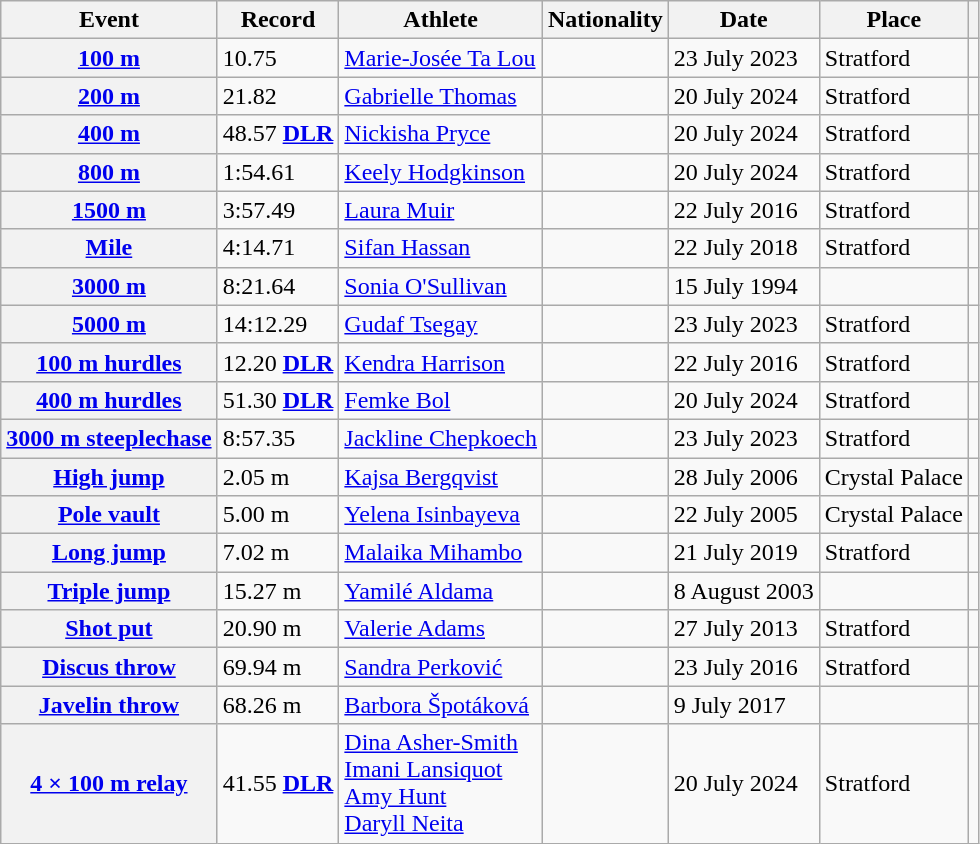<table class="wikitable plainrowheaders sticky-header">
<tr>
<th scope="col">Event</th>
<th scope="col">Record</th>
<th scope="col">Athlete</th>
<th scope="col">Nationality</th>
<th scope="col">Date</th>
<th scope="col">Place</th>
<th scope="col"></th>
</tr>
<tr>
<th scope="row"><a href='#'>100 m</a></th>
<td>10.75 </td>
<td><a href='#'>Marie-Josée Ta Lou</a></td>
<td></td>
<td>23 July 2023</td>
<td>Stratford</td>
<td></td>
</tr>
<tr>
<th scope="row"><a href='#'>200 m</a></th>
<td>21.82 </td>
<td><a href='#'>Gabrielle Thomas</a></td>
<td></td>
<td>20 July 2024</td>
<td>Stratford</td>
<td></td>
</tr>
<tr>
<th scope="row"><a href='#'>400 m</a></th>
<td>48.57 <strong><a href='#'>DLR</a></strong></td>
<td><a href='#'>Nickisha Pryce</a></td>
<td></td>
<td>20 July 2024</td>
<td>Stratford</td>
<td></td>
</tr>
<tr>
<th scope="row"><a href='#'>800 m</a></th>
<td>1:54.61</td>
<td><a href='#'>Keely Hodgkinson</a></td>
<td></td>
<td>20 July 2024</td>
<td>Stratford</td>
<td></td>
</tr>
<tr>
<th scope="row"><a href='#'>1500 m</a></th>
<td>3:57.49</td>
<td><a href='#'>Laura Muir</a></td>
<td></td>
<td>22 July 2016</td>
<td>Stratford</td>
<td></td>
</tr>
<tr>
<th scope="row"><a href='#'>Mile</a></th>
<td>4:14.71</td>
<td><a href='#'>Sifan Hassan</a></td>
<td></td>
<td>22 July 2018</td>
<td>Stratford</td>
<td></td>
</tr>
<tr>
<th scope="row"><a href='#'>3000 m</a></th>
<td>8:21.64</td>
<td><a href='#'>Sonia O'Sullivan</a></td>
<td></td>
<td>15 July 1994</td>
<td></td>
<td></td>
</tr>
<tr>
<th scope="row"><a href='#'>5000 m</a></th>
<td>14:12.29</td>
<td><a href='#'>Gudaf Tsegay</a></td>
<td></td>
<td>23 July 2023</td>
<td>Stratford</td>
<td></td>
</tr>
<tr>
<th scope="row"><a href='#'>100 m hurdles</a></th>
<td>12.20  <strong><a href='#'>DLR</a></strong></td>
<td><a href='#'>Kendra Harrison</a></td>
<td></td>
<td>22 July 2016</td>
<td>Stratford</td>
<td></td>
</tr>
<tr>
<th scope="row"><a href='#'>400 m hurdles</a></th>
<td>51.30 <strong><a href='#'>DLR</a></strong></td>
<td><a href='#'>Femke Bol</a></td>
<td></td>
<td>20 July 2024</td>
<td>Stratford</td>
<td></td>
</tr>
<tr>
<th scope="row"><a href='#'>3000 m steeplechase</a></th>
<td>8:57.35</td>
<td><a href='#'>Jackline Chepkoech</a></td>
<td></td>
<td>23 July 2023</td>
<td>Stratford</td>
<td></td>
</tr>
<tr>
<th scope="row"><a href='#'>High jump</a></th>
<td>2.05 m</td>
<td><a href='#'>Kajsa Bergqvist</a></td>
<td></td>
<td>28 July 2006</td>
<td>Crystal Palace</td>
<td></td>
</tr>
<tr>
<th scope="row"><a href='#'>Pole vault</a></th>
<td>5.00 m</td>
<td><a href='#'>Yelena Isinbayeva</a></td>
<td></td>
<td>22 July 2005</td>
<td>Crystal Palace</td>
<td></td>
</tr>
<tr>
<th scope="row"><a href='#'>Long jump</a></th>
<td>7.02 m </td>
<td><a href='#'>Malaika Mihambo</a></td>
<td></td>
<td>21 July 2019</td>
<td>Stratford</td>
<td></td>
</tr>
<tr>
<th scope="row"><a href='#'>Triple jump</a></th>
<td>15.27 m </td>
<td><a href='#'>Yamilé Aldama</a></td>
<td></td>
<td>8 August 2003</td>
<td></td>
<td></td>
</tr>
<tr>
<th scope="row"><a href='#'>Shot put</a></th>
<td>20.90 m</td>
<td><a href='#'>Valerie Adams</a></td>
<td></td>
<td>27 July 2013</td>
<td>Stratford</td>
<td></td>
</tr>
<tr>
<th scope="row"><a href='#'>Discus throw</a></th>
<td>69.94 m</td>
<td><a href='#'>Sandra Perković</a></td>
<td></td>
<td>23 July 2016</td>
<td>Stratford</td>
<td></td>
</tr>
<tr>
<th scope="row"><a href='#'>Javelin throw</a></th>
<td>68.26 m</td>
<td><a href='#'>Barbora Špotáková</a></td>
<td></td>
<td>9 July 2017</td>
<td></td>
<td></td>
</tr>
<tr>
<th scope="row"><a href='#'>4 × 100 m relay</a></th>
<td>41.55 <strong><a href='#'>DLR</a></strong></td>
<td><a href='#'>Dina Asher-Smith</a><br><a href='#'>Imani Lansiquot</a><br><a href='#'>Amy Hunt</a><br><a href='#'>Daryll Neita</a></td>
<td></td>
<td>20 July 2024</td>
<td>Stratford</td>
<td></td>
</tr>
</table>
